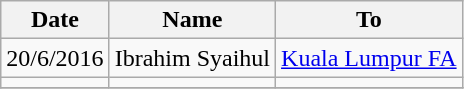<table class="wikitable sortable">
<tr>
<th style="background:;">Date</th>
<th style="background:;">Name</th>
<th style="background:;">To</th>
</tr>
<tr>
<td>20/6/2016</td>
<td> Ibrahim Syaihul</td>
<td> <a href='#'>Kuala Lumpur FA</a></td>
</tr>
<tr>
<td></td>
<td></td>
<td></td>
</tr>
<tr>
</tr>
</table>
